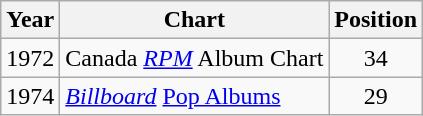<table class="wikitable">
<tr>
<th align="left">Year</th>
<th align="left">Chart</th>
<th align="left">Position</th>
</tr>
<tr>
<td>1972</td>
<td>Canada <em><a href='#'>RPM</a></em> Album Chart</td>
<td align="center">34</td>
</tr>
<tr>
<td>1974</td>
<td><em><a href='#'>Billboard</a></em> <a href='#'>Pop Albums</a></td>
<td align="center">29</td>
</tr>
</table>
